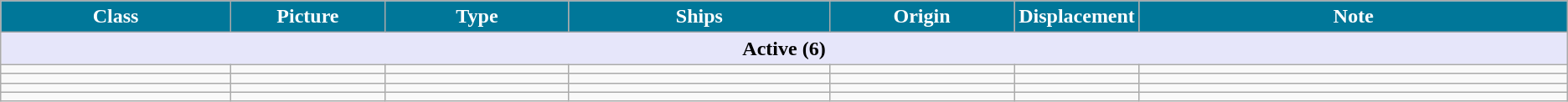<table class="wikitable">
<tr>
<th style="color: white; background:#079; width:15%;">Class</th>
<th style="color: white; background:#079; width:10%;">Picture</th>
<th style="color: white; background:#079; width:12%;">Type</th>
<th style="color: white; background:#079; width:17%;">Ships</th>
<th style="color: white; background:#079; width:12%;">Origin</th>
<th style="color: white; background:#079; width:6%;">Displacement</th>
<th style="color: white; background:#079; width:28%;">Note</th>
</tr>
<tr>
<th colspan="7" style="background: lavender;">Active (6)</th>
</tr>
<tr>
<td></td>
<td></td>
<td></td>
<td></td>
<td></td>
<td></td>
<td></td>
</tr>
<tr>
<td></td>
<td></td>
<td></td>
<td></td>
<td></td>
<td></td>
<td></td>
</tr>
<tr>
<td></td>
<td></td>
<td></td>
<td></td>
<td></td>
<td></td>
<td></td>
</tr>
<tr>
<td></td>
<td></td>
<td></td>
<td></td>
<td></td>
<td></td>
<td></td>
</tr>
</table>
